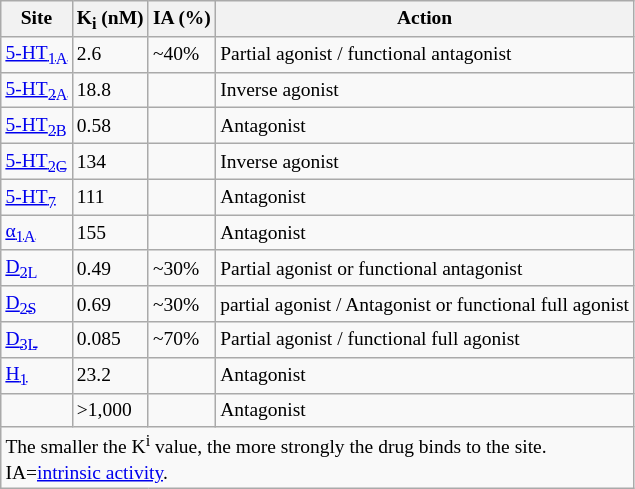<table class="wikitable floatleft" style="font-size:small;">
<tr>
<th>Site</th>
<th>K<sub>i</sub> (nM)</th>
<th>IA (%)</th>
<th>Action</th>
</tr>
<tr>
<td><a href='#'>5-HT<sub>1A</sub></a></td>
<td>2.6</td>
<td>~40%</td>
<td>Partial agonist / functional antagonist</td>
</tr>
<tr>
<td><a href='#'>5-HT<sub>2A</sub></a></td>
<td>18.8</td>
<td></td>
<td>Inverse agonist</td>
</tr>
<tr>
<td><a href='#'>5-HT<sub>2B</sub></a></td>
<td>0.58</td>
<td></td>
<td>Antagonist</td>
</tr>
<tr>
<td><a href='#'>5-HT<sub>2C</sub></a></td>
<td>134</td>
<td></td>
<td>Inverse agonist</td>
</tr>
<tr>
<td><a href='#'>5-HT<sub>7</sub></a></td>
<td>111</td>
<td></td>
<td>Antagonist</td>
</tr>
<tr>
<td><a href='#'>α<sub>1A</sub></a></td>
<td>155</td>
<td></td>
<td>Antagonist</td>
</tr>
<tr>
<td><a href='#'>D<sub>2L</sub></a></td>
<td>0.49</td>
<td>~30%</td>
<td>Partial agonist or functional antagonist</td>
</tr>
<tr>
<td><a href='#'>D<sub>2S</sub></a></td>
<td>0.69</td>
<td>~30%</td>
<td>partial agonist / Antagonist or functional full agonist</td>
</tr>
<tr>
<td><a href='#'>D<sub>3L</sub></a></td>
<td>0.085</td>
<td>~70%</td>
<td>Partial agonist / functional full agonist</td>
</tr>
<tr>
<td><a href='#'>H<sub>1</sub></a></td>
<td>23.2</td>
<td></td>
<td>Antagonist</td>
</tr>
<tr>
<td></td>
<td>>1,000</td>
<td></td>
<td>Antagonist</td>
</tr>
<tr class="sortbottom">
<td colspan="4" style="width: 1px;">The smaller the K<sup>i</sup> value, the more strongly the drug binds to the site. IA=<a href='#'>intrinsic activity</a>.</td>
</tr>
</table>
